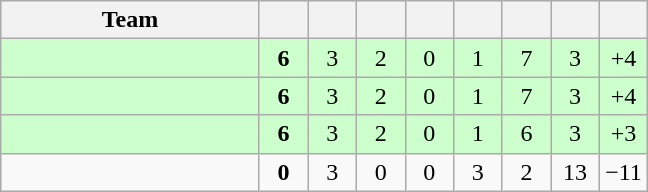<table class="wikitable" style="text-align: center;">
<tr>
<th width="165">Team</th>
<th width="25"></th>
<th width="25"></th>
<th width="25"></th>
<th width="25"></th>
<th width="25"></th>
<th width="25"></th>
<th width="25"></th>
<th width="25"></th>
</tr>
<tr bgcolor=#ccffcc>
<td align="left"></td>
<td><strong>6</strong></td>
<td>3</td>
<td>2</td>
<td>0</td>
<td>1</td>
<td>7</td>
<td>3</td>
<td>+4</td>
</tr>
<tr bgcolor=#ccffcc>
<td align="left"></td>
<td><strong>6</strong></td>
<td>3</td>
<td>2</td>
<td>0</td>
<td>1</td>
<td>7</td>
<td>3</td>
<td>+4</td>
</tr>
<tr bgcolor=#ccffcc>
<td align="left"></td>
<td><strong>6</strong></td>
<td>3</td>
<td>2</td>
<td>0</td>
<td>1</td>
<td>6</td>
<td>3</td>
<td>+3</td>
</tr>
<tr>
<td align="left"></td>
<td><strong>0</strong></td>
<td>3</td>
<td>0</td>
<td>0</td>
<td>3</td>
<td>2</td>
<td>13</td>
<td>−11</td>
</tr>
</table>
